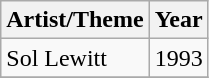<table class="wikitable sortable">
<tr>
<th>Artist/Theme</th>
<th>Year</th>
</tr>
<tr>
<td>Sol Lewitt </td>
<td>1993</td>
</tr>
<tr>
</tr>
</table>
